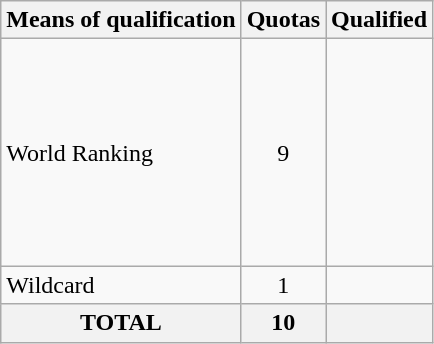<table class="wikitable">
<tr>
<th>Means of qualification</th>
<th>Quotas</th>
<th>Qualified</th>
</tr>
<tr>
<td>World Ranking</td>
<td align=center>9</td>
<td><br><br><br><br><br><br><br><br></td>
</tr>
<tr>
<td>Wildcard</td>
<td align=center>1</td>
<td></td>
</tr>
<tr>
<th>TOTAL</th>
<th>10</th>
<th></th>
</tr>
</table>
